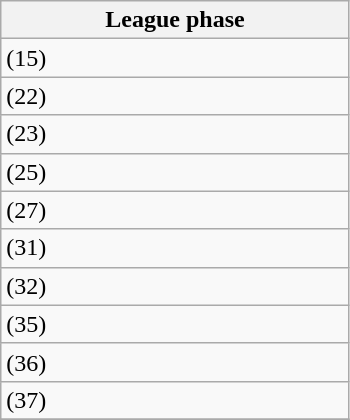<table class="wikitable">
<tr>
<th width=225>League phase</th>
</tr>
<tr>
<td><s></s> (15)</td>
</tr>
<tr>
<td> (22)</td>
</tr>
<tr>
<td> (23)</td>
</tr>
<tr>
<td> (25)</td>
</tr>
<tr>
<td> (27)</td>
</tr>
<tr>
<td> (31)</td>
</tr>
<tr>
<td> (32)</td>
</tr>
<tr>
<td> (35)</td>
</tr>
<tr>
<td> (36)</td>
</tr>
<tr>
<td> (37)</td>
</tr>
<tr>
</tr>
</table>
